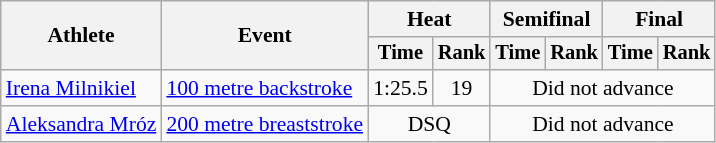<table class=wikitable style="font-size:90%">
<tr>
<th rowspan="2">Athlete</th>
<th rowspan="2">Event</th>
<th colspan="2">Heat</th>
<th colspan="2">Semifinal</th>
<th colspan="2">Final</th>
</tr>
<tr style="font-size:95%">
<th>Time</th>
<th>Rank</th>
<th>Time</th>
<th>Rank</th>
<th>Time</th>
<th>Rank</th>
</tr>
<tr align=center>
<td align=left rowspan=1><a href='#'>Irena Milnikiel</a></td>
<td align=left><a href='#'>100 metre backstroke</a></td>
<td>1:25.5</td>
<td>19</td>
<td colspan=4>Did not advance</td>
</tr>
<tr align=center>
<td align=left rowspan=1><a href='#'>Aleksandra Mróz</a></td>
<td align=left><a href='#'>200 metre breaststroke</a></td>
<td colspan=2>DSQ</td>
<td colspan=4>Did not advance</td>
</tr>
</table>
